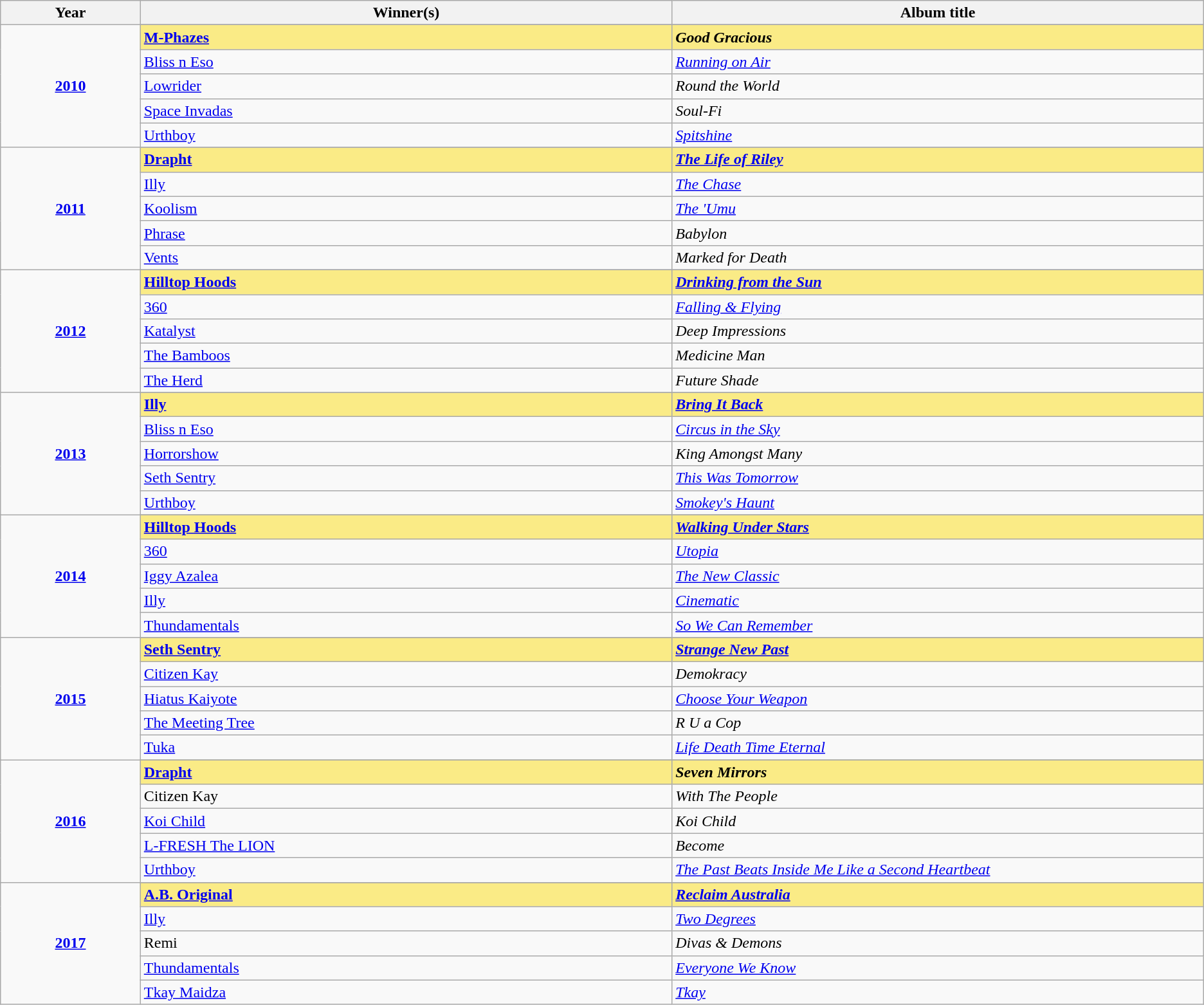<table class="sortable wikitable">
<tr>
<th width="5%">Year</th>
<th width="19%">Winner(s)</th>
<th width="19%">Album title</th>
</tr>
<tr>
<td rowspan="6" align="center"><strong><a href='#'>2010</a></strong><br></td>
</tr>
<tr style="background:#FAEB86">
<td><strong><a href='#'>M-Phazes</a></strong></td>
<td><strong><em>Good Gracious</em></strong></td>
</tr>
<tr>
<td><a href='#'>Bliss n Eso</a></td>
<td><em><a href='#'>Running on Air</a></em></td>
</tr>
<tr>
<td><a href='#'>Lowrider</a></td>
<td><em>Round the World</em></td>
</tr>
<tr>
<td><a href='#'>Space Invadas</a></td>
<td><em>Soul-Fi</em></td>
</tr>
<tr>
<td><a href='#'>Urthboy</a></td>
<td><em><a href='#'>Spitshine</a></em></td>
</tr>
<tr>
<td rowspan="6" align="center"><strong><a href='#'>2011</a></strong><br></td>
</tr>
<tr style="background:#FAEB86">
<td><strong><a href='#'>Drapht</a></strong></td>
<td><strong><em><a href='#'>The Life of Riley</a></em></strong></td>
</tr>
<tr>
<td><a href='#'>Illy</a></td>
<td><em><a href='#'>The Chase</a></em></td>
</tr>
<tr>
<td><a href='#'>Koolism</a></td>
<td><em><a href='#'>The 'Umu</a></em></td>
</tr>
<tr>
<td><a href='#'>Phrase</a></td>
<td><em>Babylon</em></td>
</tr>
<tr>
<td><a href='#'>Vents</a></td>
<td><em>Marked for Death</em></td>
</tr>
<tr>
<td rowspan="6" align="center"><strong><a href='#'>2012</a></strong><br></td>
</tr>
<tr style="background:#FAEB86">
<td><strong><a href='#'>Hilltop Hoods</a></strong></td>
<td><strong><em><a href='#'>Drinking from the Sun</a></em></strong></td>
</tr>
<tr>
<td><a href='#'>360</a></td>
<td><em><a href='#'>Falling & Flying</a></em></td>
</tr>
<tr>
<td><a href='#'>Katalyst</a></td>
<td><em>Deep Impressions</em></td>
</tr>
<tr>
<td><a href='#'>The Bamboos</a></td>
<td><em>Medicine Man</em></td>
</tr>
<tr>
<td><a href='#'>The Herd</a></td>
<td><em>Future Shade</em></td>
</tr>
<tr>
<td rowspan="6" align="center"><strong><a href='#'>2013</a></strong><br></td>
</tr>
<tr style="background:#FAEB86">
<td><strong><a href='#'>Illy</a></strong></td>
<td><strong><em><a href='#'>Bring It Back</a></em></strong></td>
</tr>
<tr>
<td><a href='#'>Bliss n Eso</a></td>
<td><em><a href='#'>Circus in the Sky</a></em></td>
</tr>
<tr>
<td><a href='#'>Horrorshow</a></td>
<td><em>King Amongst Many</em></td>
</tr>
<tr>
<td><a href='#'>Seth Sentry</a></td>
<td><em><a href='#'>This Was Tomorrow</a></em></td>
</tr>
<tr>
<td><a href='#'>Urthboy</a></td>
<td><em><a href='#'>Smokey's Haunt</a></em></td>
</tr>
<tr>
<td rowspan="6" align="center"><strong><a href='#'>2014</a></strong><br></td>
</tr>
<tr style="background:#FAEB86">
<td><strong><a href='#'>Hilltop Hoods</a></strong></td>
<td><strong><em><a href='#'>Walking Under Stars</a></em></strong></td>
</tr>
<tr>
<td><a href='#'>360</a></td>
<td><em><a href='#'>Utopia</a></em></td>
</tr>
<tr>
<td><a href='#'>Iggy Azalea</a></td>
<td><em><a href='#'>The New Classic</a></em></td>
</tr>
<tr>
<td><a href='#'>Illy</a></td>
<td><em><a href='#'>Cinematic</a></em></td>
</tr>
<tr>
<td><a href='#'>Thundamentals</a></td>
<td><em><a href='#'>So We Can Remember</a></em></td>
</tr>
<tr>
<td rowspan="6" align="center"><strong><a href='#'>2015</a></strong><br></td>
</tr>
<tr style="background:#FAEB86">
<td><strong><a href='#'>Seth Sentry</a></strong></td>
<td><strong><em><a href='#'>Strange New Past</a></em></strong></td>
</tr>
<tr>
<td><a href='#'>Citizen Kay</a></td>
<td><em>Demokracy</em></td>
</tr>
<tr>
<td><a href='#'>Hiatus Kaiyote</a></td>
<td><em><a href='#'>Choose Your Weapon</a></em></td>
</tr>
<tr>
<td><a href='#'>The Meeting Tree</a></td>
<td><em>R U a Cop</em></td>
</tr>
<tr>
<td><a href='#'>Tuka</a></td>
<td><em><a href='#'>Life Death Time Eternal</a></em></td>
</tr>
<tr>
<td rowspan="6" align="center"><strong><a href='#'>2016</a></strong><br></td>
</tr>
<tr style="background:#FAEB86">
<td><strong><a href='#'>Drapht</a></strong></td>
<td><strong><em>Seven Mirrors</em></strong></td>
</tr>
<tr>
<td>Citizen Kay</td>
<td><em>With The People</em></td>
</tr>
<tr>
<td><a href='#'>Koi Child</a></td>
<td><em>Koi Child</em></td>
</tr>
<tr>
<td><a href='#'>L-FRESH The LION</a></td>
<td><em>Become</em></td>
</tr>
<tr>
<td><a href='#'>Urthboy</a></td>
<td><em><a href='#'>The Past Beats Inside Me Like a Second Heartbeat</a></em></td>
</tr>
<tr>
<td rowspan="6" align="center"><strong><a href='#'>2017</a></strong><br></td>
</tr>
<tr style="background:#FAEB86">
<td><strong><a href='#'>A.B. Original</a></strong></td>
<td><strong><em><a href='#'>Reclaim Australia</a></em></strong></td>
</tr>
<tr>
<td><a href='#'>Illy</a></td>
<td><em><a href='#'>Two Degrees</a></em></td>
</tr>
<tr>
<td>Remi</td>
<td><em>Divas & Demons</em></td>
</tr>
<tr>
<td><a href='#'>Thundamentals</a></td>
<td><em><a href='#'>Everyone We Know</a></em></td>
</tr>
<tr>
<td><a href='#'>Tkay Maidza</a></td>
<td><em><a href='#'>Tkay</a></em></td>
</tr>
</table>
